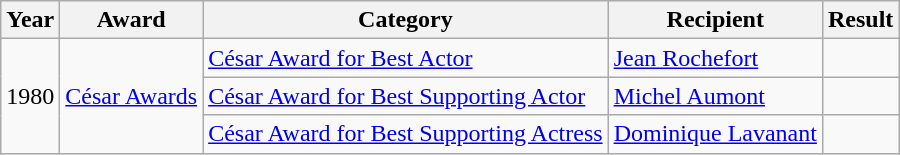<table class="wikitable">
<tr>
<th>Year</th>
<th>Award</th>
<th>Category</th>
<th>Recipient</th>
<th>Result</th>
</tr>
<tr>
<td rowspan=3>1980</td>
<td rowspan=3><a href='#'>César Awards</a></td>
<td><a href='#'>César Award for Best Actor</a></td>
<td><a href='#'>Jean Rochefort</a></td>
<td></td>
</tr>
<tr>
<td><a href='#'>César Award for Best Supporting Actor</a></td>
<td><a href='#'>Michel Aumont</a></td>
<td></td>
</tr>
<tr>
<td><a href='#'>César Award for Best Supporting Actress</a></td>
<td><a href='#'>Dominique Lavanant</a></td>
<td></td>
</tr>
</table>
